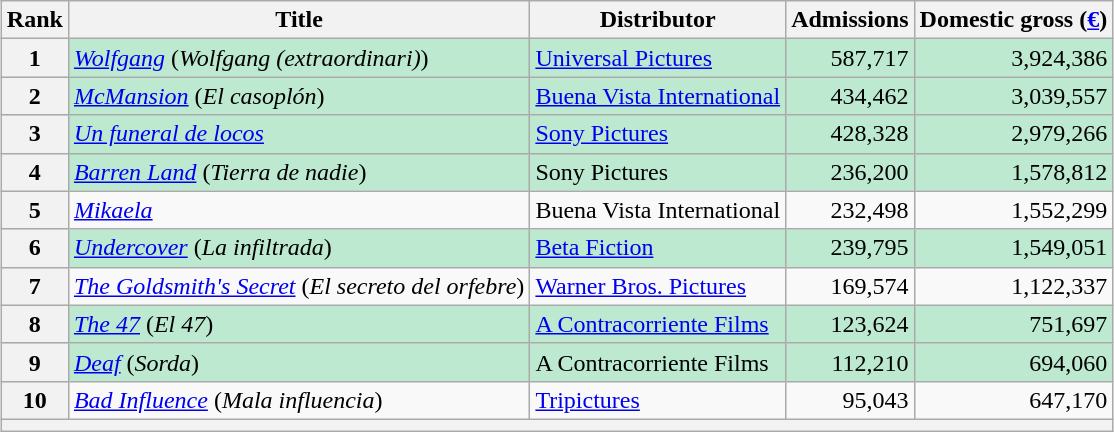<table class="wikitable" style="margin:1em auto;">
<tr>
<th>Rank</th>
<th>Title</th>
<th>Distributor</th>
<th>Admissions</th>
<th>Domestic gross (<a href='#'>€</a>)</th>
</tr>
<tr bgcolor = "bce9d0">
<th align = "center">1</th>
<td><em><a href='#'>Wolfgang</a></em> (<em>Wolfgang (extraordinari)</em>)</td>
<td><a href='#'>Universal Pictures</a></td>
<td align = "right">587,717</td>
<td align = "right">3,924,386</td>
</tr>
<tr bgcolor = "bce9d0">
<th align = "center">2</th>
<td><em><a href='#'>McMansion</a></em> (<em>El casoplón</em>)</td>
<td><a href='#'>Buena Vista International</a></td>
<td align = "right">434,462</td>
<td align = "right">3,039,557</td>
</tr>
<tr bgcolor = "bce9d0">
<th align = "center">3</th>
<td><em><a href='#'>Un funeral de locos</a></em></td>
<td><a href='#'>Sony Pictures</a></td>
<td align = "right">428,328</td>
<td align = "right">2,979,266</td>
</tr>
<tr bgcolor = "bce9d0">
<th align = "center">4</th>
<td><em><a href='#'>Barren Land</a></em> (<em>Tierra de nadie</em>)</td>
<td>Sony Pictures</td>
<td align = "right">236,200</td>
<td align = "right">1,578,812</td>
</tr>
<tr>
<th align = "center">5</th>
<td><em><a href='#'>Mikaela</a></em></td>
<td>Buena Vista International</td>
<td align = "right">232,498</td>
<td align = "right">1,552,299</td>
</tr>
<tr bgcolor = "bce9d0">
<th align = "center">6</th>
<td><em><a href='#'>Undercover</a></em> (<em>La infiltrada</em>)  </td>
<td><a href='#'>Beta Fiction</a></td>
<td align = "right">239,795</td>
<td align = "right">1,549,051</td>
</tr>
<tr>
<th align = "center">7</th>
<td><em><a href='#'>The Goldsmith's Secret</a></em> (<em>El secreto del orfebre</em>)</td>
<td><a href='#'>Warner Bros. Pictures</a></td>
<td align = "right">169,574</td>
<td align = "right">1,122,337</td>
</tr>
<tr bgcolor = "bce9d0">
<th align = "center">8</th>
<td><em><a href='#'>The 47</a></em> (<em>El 47</em>) </td>
<td><a href='#'>A Contracorriente Films</a></td>
<td align = "right">123,624</td>
<td align = "right">751,697</td>
</tr>
<tr bgcolor = "bce9d0">
<th align = "center">9</th>
<td><em><a href='#'>Deaf</a></em> (<em>Sorda</em>)</td>
<td>A Contracorriente Films</td>
<td align = "right">112,210</td>
<td align = "right">694,060</td>
</tr>
<tr>
<th align = "center">10</th>
<td><em><a href='#'>Bad Influence</a></em> (<em>Mala influencia</em>)</td>
<td><a href='#'>Tripictures</a></td>
<td align = "right">95,043</td>
<td align = "right">647,170</td>
</tr>
<tr>
<th align = "center" colspan = "5"></th>
</tr>
</table>
